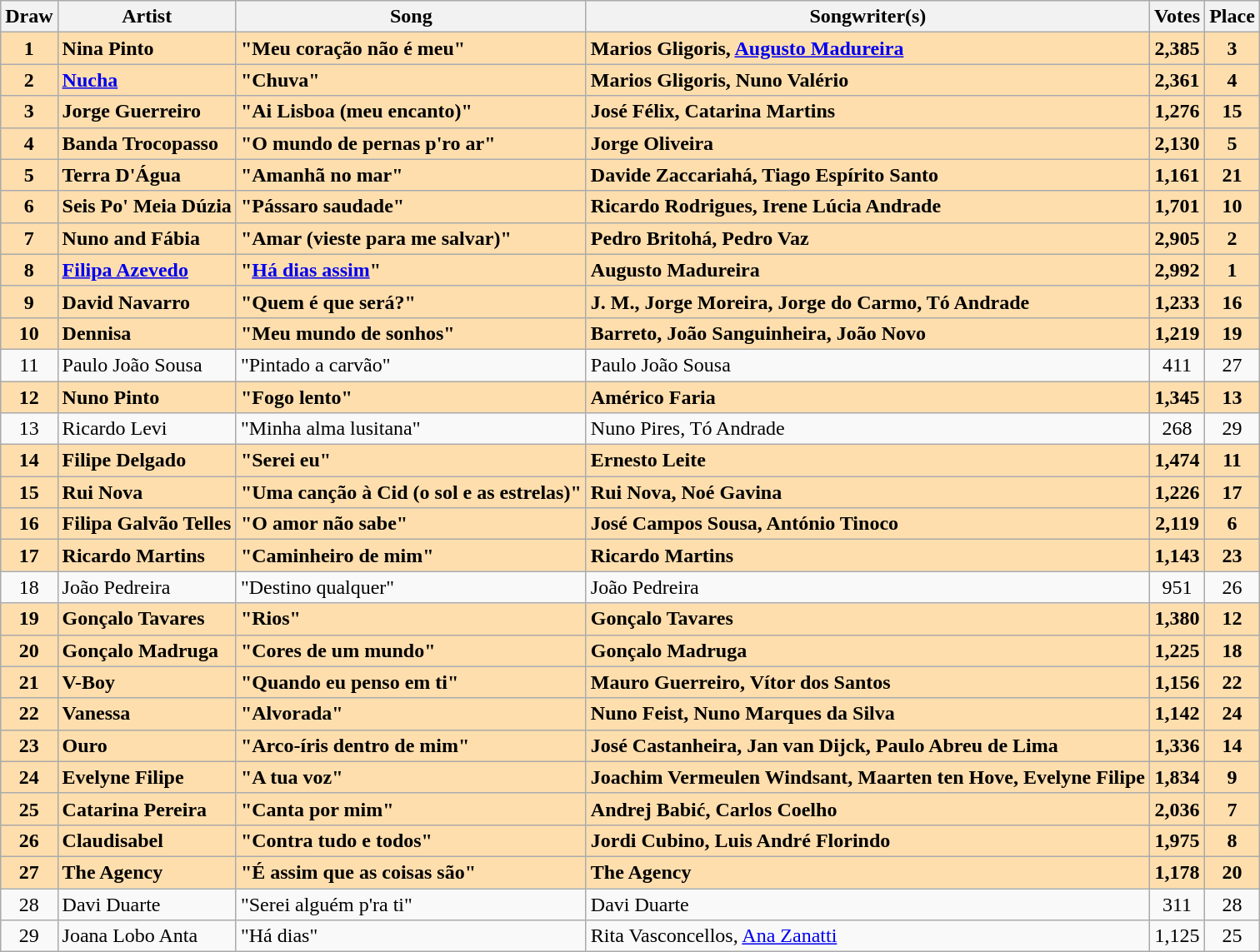<table class="sortable wikitable" style="margin: 1em auto 1em auto; text-align:center">
<tr>
<th>Draw</th>
<th>Artist</th>
<th>Song</th>
<th>Songwriter(s)</th>
<th>Votes</th>
<th>Place</th>
</tr>
<tr style="font-weight:bold; background:navajowhite;">
<td>1</td>
<td align="left">Nina Pinto</td>
<td align="left">"Meu coração não é meu"</td>
<td align="left">Marios Gligoris, <a href='#'>Augusto Madureira</a></td>
<td>2,385</td>
<td>3</td>
</tr>
<tr style="font-weight:bold; background:navajowhite;">
<td>2</td>
<td align="left"><a href='#'>Nucha</a></td>
<td align="left">"Chuva"</td>
<td align="left">Marios Gligoris, Nuno Valério</td>
<td>2,361</td>
<td>4</td>
</tr>
<tr style="font-weight:bold; background:navajowhite;">
<td>3</td>
<td align="left">Jorge Guerreiro</td>
<td align="left">"Ai Lisboa (meu encanto)"</td>
<td align="left">José Félix, Catarina Martins</td>
<td>1,276</td>
<td>15</td>
</tr>
<tr style="font-weight:bold; background:navajowhite;">
<td>4</td>
<td align="left">Banda Trocopasso</td>
<td align="left">"O mundo de pernas p'ro ar"</td>
<td align="left">Jorge Oliveira</td>
<td>2,130</td>
<td>5</td>
</tr>
<tr style="font-weight:bold; background:navajowhite;">
<td>5</td>
<td align="left">Terra D'Água</td>
<td align="left">"Amanhã no mar"</td>
<td align="left">Davide Zaccariahá, Tiago Espírito Santo</td>
<td>1,161</td>
<td>21</td>
</tr>
<tr style="font-weight:bold; background:navajowhite;">
<td>6</td>
<td align="left">Seis Po' Meia Dúzia</td>
<td align="left">"Pássaro saudade"</td>
<td align="left">Ricardo Rodrigues, Irene Lúcia Andrade</td>
<td>1,701</td>
<td>10</td>
</tr>
<tr style="font-weight:bold; background:navajowhite;">
<td>7</td>
<td align="left">Nuno and Fábia</td>
<td align="left">"Amar (vieste para me salvar)"</td>
<td align="left">Pedro Britohá, Pedro Vaz</td>
<td>2,905</td>
<td>2</td>
</tr>
<tr style="font-weight:bold; background:navajowhite;">
<td>8</td>
<td align="left"><a href='#'>Filipa Azevedo</a></td>
<td align="left">"<a href='#'>Há dias assim</a>"</td>
<td align="left">Augusto Madureira</td>
<td>2,992</td>
<td>1</td>
</tr>
<tr style="font-weight:bold; background:navajowhite;">
<td>9</td>
<td align="left">David Navarro</td>
<td align="left">"Quem é que será?"</td>
<td align="left">J. M., Jorge Moreira, Jorge do Carmo, Tó Andrade</td>
<td>1,233</td>
<td>16</td>
</tr>
<tr style="font-weight:bold; background:navajowhite;">
<td>10</td>
<td align="left">Dennisa</td>
<td align="left">"Meu mundo de sonhos"</td>
<td align="left">Barreto, João Sanguinheira, João Novo</td>
<td>1,219</td>
<td>19</td>
</tr>
<tr>
<td>11</td>
<td align="left">Paulo João Sousa</td>
<td align="left">"Pintado a carvão"</td>
<td align="left">Paulo João Sousa</td>
<td>411</td>
<td>27</td>
</tr>
<tr style="font-weight:bold; background:navajowhite;">
<td>12</td>
<td align="left">Nuno Pinto</td>
<td align="left">"Fogo lento"</td>
<td align="left">Américo Faria</td>
<td>1,345</td>
<td>13</td>
</tr>
<tr>
<td>13</td>
<td align="left">Ricardo Levi</td>
<td align="left">"Minha alma lusitana"</td>
<td align="left">Nuno Pires, Tó Andrade</td>
<td>268</td>
<td>29</td>
</tr>
<tr style="font-weight:bold; background:navajowhite;">
<td>14</td>
<td align="left">Filipe Delgado</td>
<td align="left">"Serei eu"</td>
<td align="left">Ernesto Leite</td>
<td>1,474</td>
<td>11</td>
</tr>
<tr style="font-weight:bold; background:navajowhite;">
<td>15</td>
<td align="left">Rui Nova</td>
<td align="left">"Uma canção à Cid (o sol e as estrelas)"</td>
<td align="left">Rui Nova, Noé Gavina</td>
<td>1,226</td>
<td>17</td>
</tr>
<tr style="font-weight:bold; background:navajowhite;">
<td>16</td>
<td align="left">Filipa Galvão Telles</td>
<td align="left">"O amor não sabe"</td>
<td align="left">José Campos Sousa, António Tinoco</td>
<td>2,119</td>
<td>6</td>
</tr>
<tr style="font-weight:bold; background:navajowhite;">
<td>17</td>
<td align="left">Ricardo Martins</td>
<td align="left">"Caminheiro de mim"</td>
<td align="left">Ricardo Martins</td>
<td>1,143</td>
<td>23</td>
</tr>
<tr>
<td>18</td>
<td align="left">João Pedreira</td>
<td align="left">"Destino qualquer"</td>
<td align="left">João Pedreira</td>
<td>951</td>
<td>26</td>
</tr>
<tr style="font-weight:bold; background:navajowhite;">
<td>19</td>
<td align="left">Gonçalo Tavares</td>
<td align="left">"Rios"</td>
<td align="left">Gonçalo Tavares</td>
<td>1,380</td>
<td>12</td>
</tr>
<tr style="font-weight:bold; background:navajowhite;">
<td>20</td>
<td align="left">Gonçalo Madruga</td>
<td align="left">"Cores de um mundo"</td>
<td align="left">Gonçalo Madruga</td>
<td>1,225</td>
<td>18</td>
</tr>
<tr style="font-weight:bold; background:navajowhite;">
<td>21</td>
<td align="left">V-Boy</td>
<td align="left">"Quando eu penso em ti"</td>
<td align="left">Mauro Guerreiro, Vítor dos Santos</td>
<td>1,156</td>
<td>22</td>
</tr>
<tr style="font-weight:bold; background:navajowhite;">
<td>22</td>
<td align="left">Vanessa</td>
<td align="left">"Alvorada"</td>
<td align="left">Nuno Feist, Nuno Marques da Silva</td>
<td>1,142</td>
<td>24</td>
</tr>
<tr style="font-weight:bold; background:navajowhite;">
<td>23</td>
<td align="left">Ouro</td>
<td align="left">"Arco-íris dentro de mim"</td>
<td align="left">José Castanheira, Jan van Dijck, Paulo Abreu de Lima</td>
<td>1,336</td>
<td>14</td>
</tr>
<tr style="font-weight:bold; background:navajowhite;">
<td>24</td>
<td align="left">Evelyne Filipe</td>
<td align="left">"A tua voz"</td>
<td align="left">Joachim Vermeulen Windsant, Maarten ten Hove, Evelyne Filipe</td>
<td>1,834</td>
<td>9</td>
</tr>
<tr style="font-weight:bold; background:navajowhite;">
<td>25</td>
<td align="left">Catarina Pereira</td>
<td align="left">"Canta por mim"</td>
<td align="left">Andrej Babić, Carlos Coelho</td>
<td>2,036</td>
<td>7</td>
</tr>
<tr style="font-weight:bold; background:navajowhite;">
<td>26</td>
<td align="left">Claudisabel</td>
<td align="left">"Contra tudo e todos"</td>
<td align="left">Jordi Cubino, Luis André Florindo</td>
<td>1,975</td>
<td>8</td>
</tr>
<tr style="font-weight:bold; background:navajowhite;">
<td>27</td>
<td align="left">The Agency</td>
<td align="left">"É assim que as coisas são"</td>
<td align="left">The Agency</td>
<td>1,178</td>
<td>20</td>
</tr>
<tr>
<td>28</td>
<td align="left">Davi Duarte</td>
<td align="left">"Serei alguém p'ra ti"</td>
<td align="left">Davi Duarte</td>
<td>311</td>
<td>28</td>
</tr>
<tr>
<td>29</td>
<td align="left">Joana Lobo Anta</td>
<td align="left">"Há dias"</td>
<td align="left">Rita Vasconcellos, <a href='#'>Ana Zanatti</a></td>
<td>1,125</td>
<td>25</td>
</tr>
</table>
